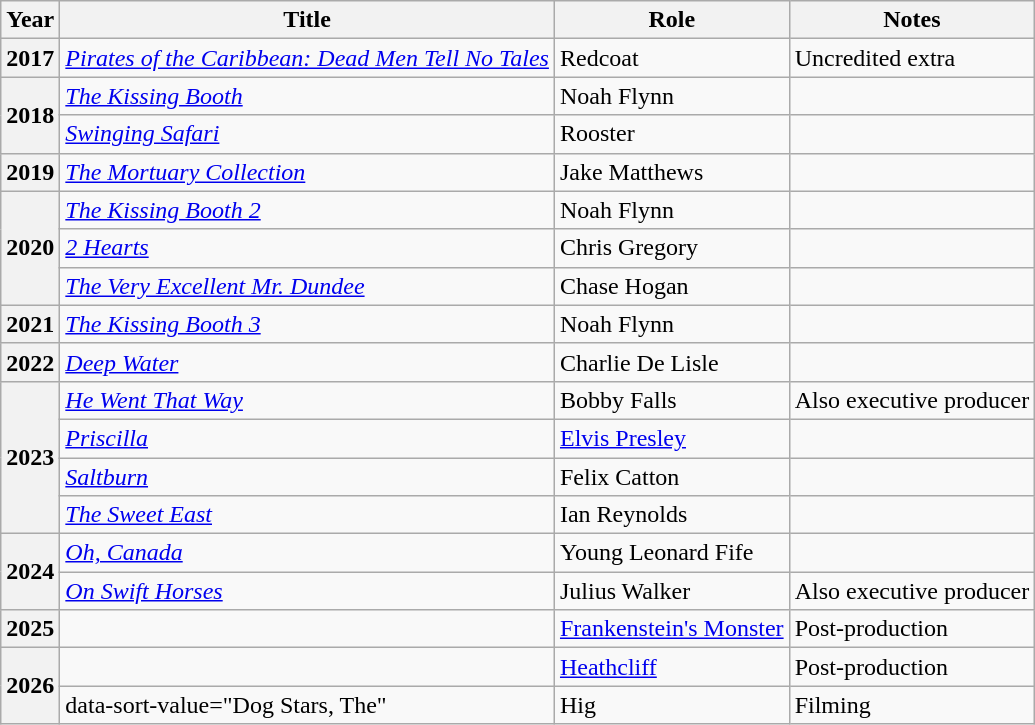<table class="wikitable plainrowheaders sortable">
<tr>
<th scope="col">Year</th>
<th scope="col">Title</th>
<th scope="col">Role</th>
<th scope="col" class="unsortable">Notes</th>
</tr>
<tr>
<th scope="row">2017</th>
<td data-sort-value="Dead Men Tell No Tales, Pirates of the Caribbean:"><em><a href='#'>Pirates of the Caribbean: Dead Men Tell No Tales</a></em></td>
<td>Redcoat</td>
<td>Uncredited extra</td>
</tr>
<tr>
<th scope="row" rowspan="2">2018</th>
<td data-sort-value="Kissing Booth 1, The"><em><a href='#'>The Kissing Booth</a></em></td>
<td>Noah Flynn</td>
<td></td>
</tr>
<tr>
<td><em><a href='#'>Swinging Safari</a></em></td>
<td>Rooster</td>
<td></td>
</tr>
<tr>
<th scope="row">2019</th>
<td data-sort-value="Mortuary Collection, The"><em><a href='#'>The Mortuary Collection</a></em></td>
<td>Jake Matthews</td>
<td></td>
</tr>
<tr>
<th scope="row" rowspan="3">2020</th>
<td data-sort-value="Kissing Booth 2, The"><em><a href='#'>The Kissing Booth 2</a></em></td>
<td>Noah Flynn</td>
<td></td>
</tr>
<tr>
<td data-sort-value="Two Hearts, The"><em><a href='#'>2 Hearts</a></em></td>
<td>Chris Gregory</td>
<td></td>
</tr>
<tr>
<td data-sort-value="Very Excellent Mr. Dundee, The"><em><a href='#'>The Very Excellent Mr. Dundee</a></em></td>
<td>Chase Hogan</td>
<td></td>
</tr>
<tr>
<th scope="row">2021</th>
<td data-sort-value="Kissing Booth 3, The"><em><a href='#'>The Kissing Booth 3</a></em></td>
<td>Noah Flynn</td>
<td></td>
</tr>
<tr>
<th scope="row">2022</th>
<td><em><a href='#'>Deep Water</a></em></td>
<td>Charlie De Lisle</td>
<td></td>
</tr>
<tr>
<th scope="row" rowspan="4">2023</th>
<td><em><a href='#'>He Went That Way</a></em></td>
<td>Bobby Falls</td>
<td>Also executive producer</td>
</tr>
<tr>
<td><em><a href='#'>Priscilla</a></em></td>
<td><a href='#'>Elvis Presley</a></td>
<td></td>
</tr>
<tr>
<td><em><a href='#'>Saltburn</a></em></td>
<td>Felix Catton</td>
<td></td>
</tr>
<tr>
<td data-sort-value="Sweet East, The"><em><a href='#'>The Sweet East</a></em></td>
<td>Ian Reynolds</td>
<td></td>
</tr>
<tr>
<th rowspan="2" scope="row">2024</th>
<td><em><a href='#'>Oh, Canada</a></em></td>
<td>Young Leonard Fife</td>
<td></td>
</tr>
<tr>
<td><em><a href='#'>On Swift Horses</a></em></td>
<td>Julius Walker</td>
<td>Also executive producer</td>
</tr>
<tr>
<th scope="row">2025</th>
<td></td>
<td><a href='#'>Frankenstein's Monster</a></td>
<td>Post-production</td>
</tr>
<tr>
<th rowspan="2" scope="row">2026</th>
<td></td>
<td><a href='#'>Heathcliff</a></td>
<td>Post-production</td>
</tr>
<tr>
<td>data-sort-value="Dog Stars, The" </td>
<td>Hig</td>
<td>Filming</td>
</tr>
</table>
